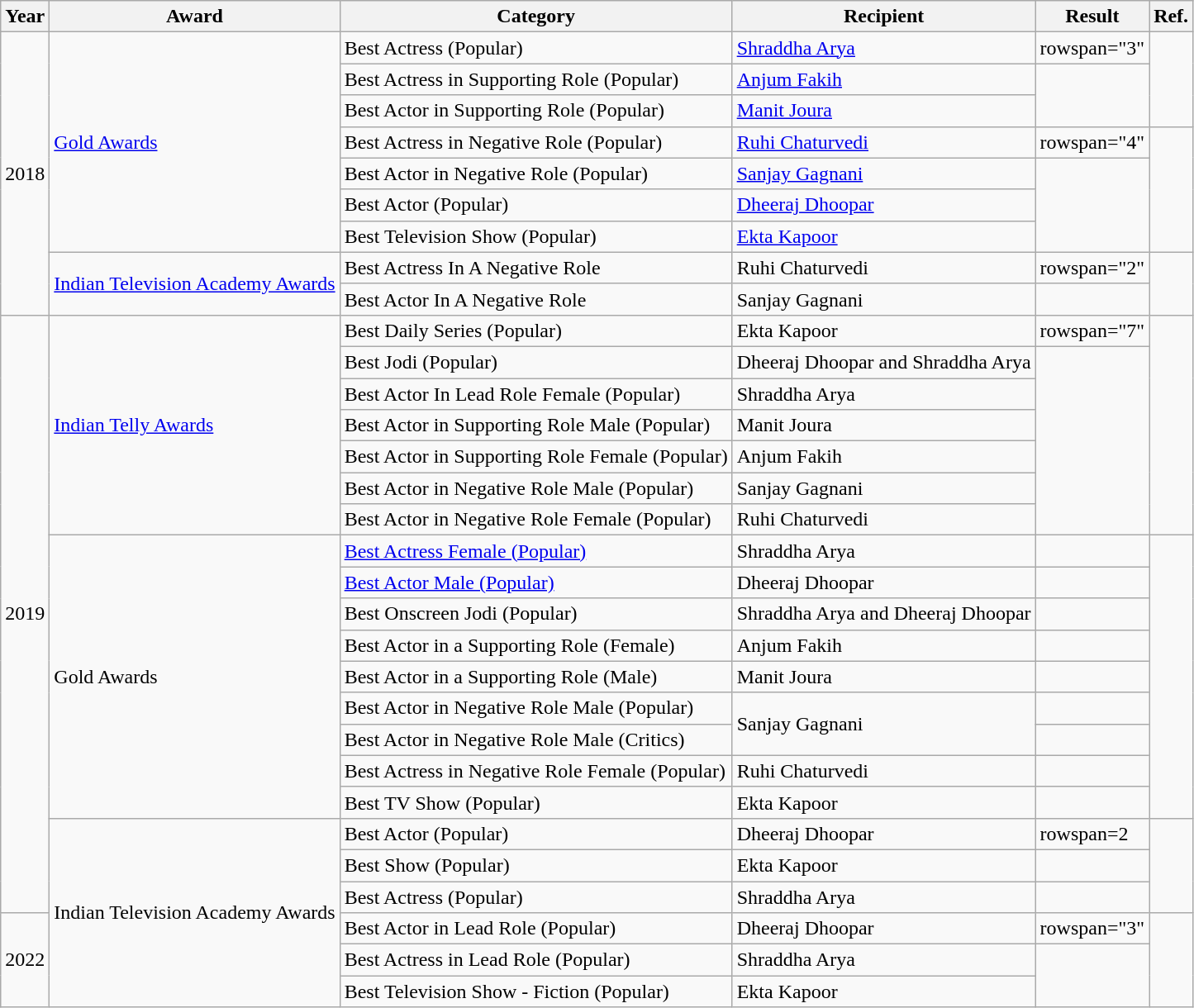<table class="wikitable">
<tr>
<th>Year</th>
<th>Award</th>
<th>Category</th>
<th>Recipient</th>
<th>Result</th>
<th>Ref.</th>
</tr>
<tr>
<td rowspan="9">2018</td>
<td rowspan="7"><a href='#'>Gold Awards</a></td>
<td>Best Actress (Popular)</td>
<td><a href='#'>Shraddha Arya</a></td>
<td>rowspan="3" </td>
<td rowspan="3"></td>
</tr>
<tr>
<td>Best Actress in Supporting Role (Popular)</td>
<td><a href='#'>Anjum Fakih</a></td>
</tr>
<tr>
<td>Best Actor in Supporting Role (Popular)</td>
<td><a href='#'>Manit Joura</a></td>
</tr>
<tr>
<td>Best Actress in Negative Role (Popular)</td>
<td><a href='#'>Ruhi Chaturvedi</a></td>
<td>rowspan="4" </td>
<td rowspan="4"></td>
</tr>
<tr>
<td>Best Actor in Negative Role (Popular)</td>
<td><a href='#'>Sanjay Gagnani</a></td>
</tr>
<tr>
<td>Best Actor (Popular)</td>
<td><a href='#'>Dheeraj Dhoopar</a></td>
</tr>
<tr>
<td>Best Television Show (Popular)</td>
<td><a href='#'>Ekta Kapoor</a></td>
</tr>
<tr>
<td rowspan="2"><a href='#'>Indian Television Academy Awards</a></td>
<td>Best Actress In A Negative Role</td>
<td>Ruhi Chaturvedi</td>
<td>rowspan="2" </td>
<td rowspan="2"></td>
</tr>
<tr>
<td>Best Actor In A Negative Role</td>
<td>Sanjay Gagnani</td>
</tr>
<tr>
<td rowspan="19">2019</td>
<td rowspan="7"><a href='#'>Indian Telly Awards</a></td>
<td>Best Daily Series (Popular)</td>
<td>Ekta Kapoor</td>
<td>rowspan="7" </td>
<td rowspan=7></td>
</tr>
<tr>
<td>Best Jodi (Popular)</td>
<td>Dheeraj Dhoopar and Shraddha Arya</td>
</tr>
<tr>
<td>Best Actor In Lead Role Female (Popular)</td>
<td>Shraddha Arya</td>
</tr>
<tr>
<td>Best Actor in Supporting Role Male (Popular)</td>
<td>Manit Joura</td>
</tr>
<tr>
<td>Best Actor in Supporting Role Female (Popular)</td>
<td>Anjum Fakih</td>
</tr>
<tr>
<td>Best Actor in Negative Role Male (Popular)</td>
<td>Sanjay Gagnani</td>
</tr>
<tr>
<td>Best Actor in Negative Role Female (Popular)</td>
<td>Ruhi Chaturvedi</td>
</tr>
<tr>
<td rowspan=9>Gold Awards</td>
<td><a href='#'>Best Actress Female (Popular)</a></td>
<td>Shraddha Arya</td>
<td></td>
<td rowspan=9></td>
</tr>
<tr>
<td><a href='#'>Best Actor Male (Popular)</a></td>
<td>Dheeraj Dhoopar</td>
<td></td>
</tr>
<tr>
<td>Best Onscreen Jodi (Popular)</td>
<td>Shraddha Arya and Dheeraj Dhoopar</td>
<td></td>
</tr>
<tr>
<td>Best Actor in a Supporting Role (Female)</td>
<td>Anjum Fakih</td>
<td></td>
</tr>
<tr>
<td>Best Actor in a Supporting Role (Male)</td>
<td>Manit Joura</td>
<td></td>
</tr>
<tr>
<td>Best Actor in Negative Role Male (Popular)</td>
<td rowspan=2>Sanjay Gagnani</td>
<td></td>
</tr>
<tr>
<td>Best Actor in Negative Role Male (Critics)</td>
<td></td>
</tr>
<tr>
<td>Best Actress in Negative Role Female (Popular)</td>
<td>Ruhi Chaturvedi</td>
<td></td>
</tr>
<tr>
<td>Best TV Show (Popular)</td>
<td>Ekta Kapoor</td>
<td></td>
</tr>
<tr>
<td rowspan="6">Indian Television Academy Awards</td>
<td>Best Actor (Popular)</td>
<td>Dheeraj Dhoopar</td>
<td>rowspan=2 </td>
<td rowspan="3"></td>
</tr>
<tr>
<td>Best Show (Popular)</td>
<td>Ekta Kapoor</td>
</tr>
<tr>
<td>Best Actress (Popular)</td>
<td>Shraddha Arya</td>
<td></td>
</tr>
<tr>
<td rowspan="3">2022</td>
<td>Best Actor in Lead Role (Popular)</td>
<td>Dheeraj Dhoopar</td>
<td>rowspan="3" </td>
<td rowspan="3"></td>
</tr>
<tr>
<td>Best Actress in Lead Role (Popular)</td>
<td>Shraddha Arya</td>
</tr>
<tr>
<td>Best Television Show - Fiction (Popular)</td>
<td>Ekta Kapoor</td>
</tr>
</table>
